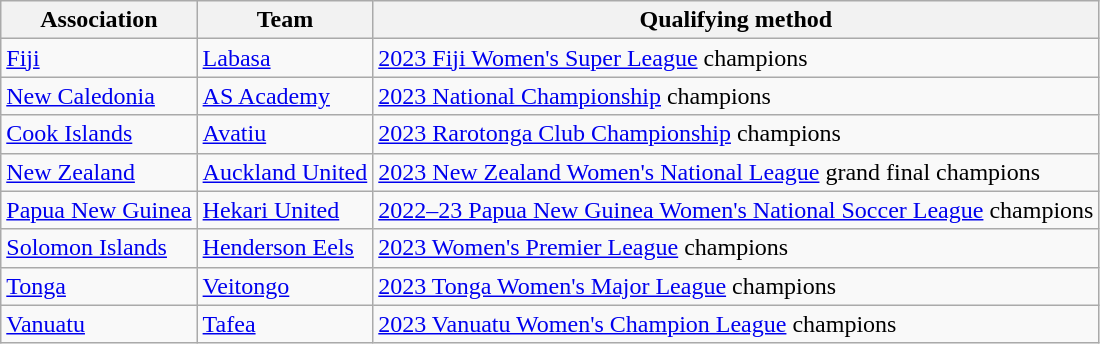<table class="wikitable">
<tr>
<th>Association</th>
<th>Team</th>
<th>Qualifying method</th>
</tr>
<tr>
<td> <a href='#'>Fiji</a></td>
<td><a href='#'>Labasa</a></td>
<td><a href='#'>2023 Fiji Women's Super League</a> champions</td>
</tr>
<tr>
<td> <a href='#'>New Caledonia</a></td>
<td><a href='#'>AS Academy</a></td>
<td><a href='#'>2023 National Championship</a> champions</td>
</tr>
<tr>
<td> <a href='#'>Cook Islands</a></td>
<td><a href='#'>Avatiu</a></td>
<td><a href='#'>2023 Rarotonga Club Championship</a> champions</td>
</tr>
<tr>
<td> <a href='#'>New Zealand</a></td>
<td><a href='#'>Auckland United</a></td>
<td><a href='#'>2023 New Zealand Women's National League</a> grand final champions</td>
</tr>
<tr>
<td> <a href='#'>Papua New Guinea</a></td>
<td><a href='#'>Hekari United</a></td>
<td><a href='#'>2022–23 Papua New Guinea Women's National Soccer League</a> champions</td>
</tr>
<tr>
<td> <a href='#'>Solomon Islands</a></td>
<td><a href='#'>Henderson Eels</a></td>
<td><a href='#'>2023 Women's Premier League</a> champions</td>
</tr>
<tr>
<td> <a href='#'>Tonga</a></td>
<td><a href='#'>Veitongo</a></td>
<td><a href='#'>2023 Tonga Women's Major League</a> champions</td>
</tr>
<tr>
<td> <a href='#'>Vanuatu</a></td>
<td><a href='#'>Tafea</a></td>
<td><a href='#'>2023 Vanuatu Women's Champion League</a> champions</td>
</tr>
</table>
